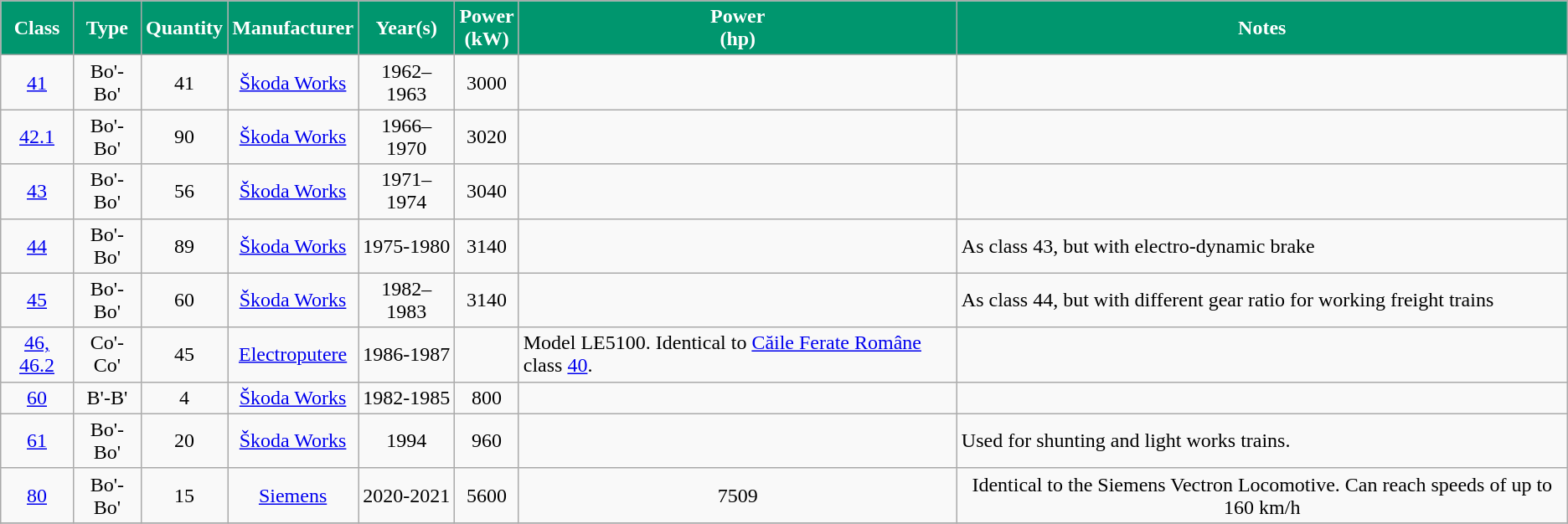<table class="wikitable" style=text-align:center>
<tr>
<th style="color:white; background:#00966E">Class</th>
<th style="color:white; background:#00966E">Type</th>
<th style="color:white; background:#00966E">Quantity</th>
<th style="color:white; background:#00966E">Manufacturer</th>
<th style="color:white; background:#00966E">Year(s)</th>
<th style="color:white; background:#00966E">Power<br>(kW)</th>
<th style="color:white; background:#00966E">Power<br>(hp)</th>
<th style="color:white; background:#00966E">Notes</th>
</tr>
<tr>
<td><a href='#'>41</a></td>
<td>Bo'-Bo'</td>
<td>41</td>
<td><a href='#'>Škoda Works</a></td>
<td>1962–1963</td>
<td>3000</td>
<td align=left></td>
</tr>
<tr>
<td><a href='#'>42.1</a></td>
<td>Bo'-Bo'</td>
<td>90</td>
<td><a href='#'>Škoda Works</a></td>
<td>1966–1970</td>
<td>3020</td>
<td></td>
<td align=left></td>
</tr>
<tr>
<td><a href='#'>43</a></td>
<td>Bo'-Bo'</td>
<td>56</td>
<td><a href='#'>Škoda Works</a></td>
<td>1971–1974</td>
<td>3040</td>
<td></td>
<td align=left></td>
</tr>
<tr>
<td><a href='#'>44</a></td>
<td>Bo'-Bo'</td>
<td>89</td>
<td><a href='#'>Škoda Works</a></td>
<td>1975-1980</td>
<td>3140</td>
<td></td>
<td align=left>As class 43, but with electro-dynamic brake</td>
</tr>
<tr>
<td><a href='#'>45</a></td>
<td>Bo'-Bo'</td>
<td>60</td>
<td><a href='#'>Škoda Works</a></td>
<td>1982–1983</td>
<td>3140</td>
<td></td>
<td align=left>As class 44, but with different gear ratio for working  freight trains</td>
</tr>
<tr>
<td><a href='#'>46, 46.2</a></td>
<td>Co'-Co'</td>
<td>45</td>
<td><a href='#'>Electroputere</a></td>
<td>1986-1987</td>
<td></td>
<td align=left>Model LE5100. Identical to <a href='#'>Căile Ferate Române</a> class <a href='#'>40</a>.</td>
</tr>
<tr>
<td><a href='#'>60</a></td>
<td>B'-B'</td>
<td>4</td>
<td><a href='#'>Škoda Works</a></td>
<td>1982-1985</td>
<td>800</td>
<td></td>
<td></td>
</tr>
<tr>
<td><a href='#'>61</a></td>
<td>Bo'-Bo'</td>
<td>20</td>
<td><a href='#'>Škoda Works</a></td>
<td>1994</td>
<td>960</td>
<td></td>
<td align="left">Used for shunting and light works trains.</td>
</tr>
<tr>
<td><a href='#'>80</a></td>
<td>Bo'-Bo'</td>
<td>15</td>
<td><a href='#'>Siemens</a></td>
<td>2020-2021</td>
<td>5600</td>
<td>7509</td>
<td>Identical to the Siemens Vectron Locomotive. Can reach speeds of up to 160 km/h</td>
</tr>
<tr>
</tr>
</table>
